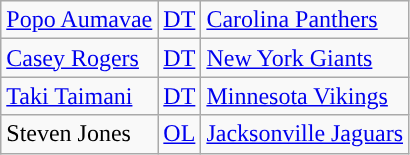<table class="wikitable">
<tr>
<td><a href='#'>Popo Aumavae</a></td>
<td><a href='#'>DT</a></td>
<td><a href='#'>Carolina Panthers</a></td>
</tr>
<tr>
<td><a href='#'>Casey Rogers</a></td>
<td><a href='#'>DT</a></td>
<td><a href='#'>New York Giants</a></td>
</tr>
<tr>
<td><a href='#'>Taki Taimani</a></td>
<td><a href='#'>DT</a></td>
<td><a href='#'>Minnesota Vikings</a></td>
</tr>
<tr>
<td>Steven Jones</td>
<td><a href='#'>OL</a></td>
<td><a href='#'>Jacksonville Jaguars</a></td>
</tr>
</table>
